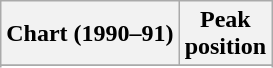<table class="wikitable sortable plainrowheaders">
<tr>
<th>Chart (1990–91)</th>
<th>Peak <br> position</th>
</tr>
<tr>
</tr>
<tr>
</tr>
<tr>
</tr>
<tr>
</tr>
<tr>
</tr>
</table>
